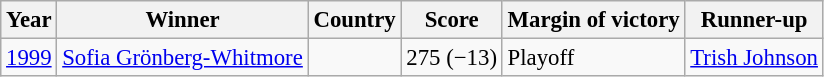<table class=wikitable style="font-size:95%">
<tr>
<th>Year</th>
<th>Winner</th>
<th>Country</th>
<th>Score</th>
<th>Margin of victory</th>
<th>Runner-up</th>
</tr>
<tr>
<td><a href='#'>1999</a></td>
<td><a href='#'>Sofia Grönberg-Whitmore</a></td>
<td></td>
<td>275 (−13)</td>
<td>Playoff</td>
<td> <a href='#'>Trish Johnson</a></td>
</tr>
</table>
